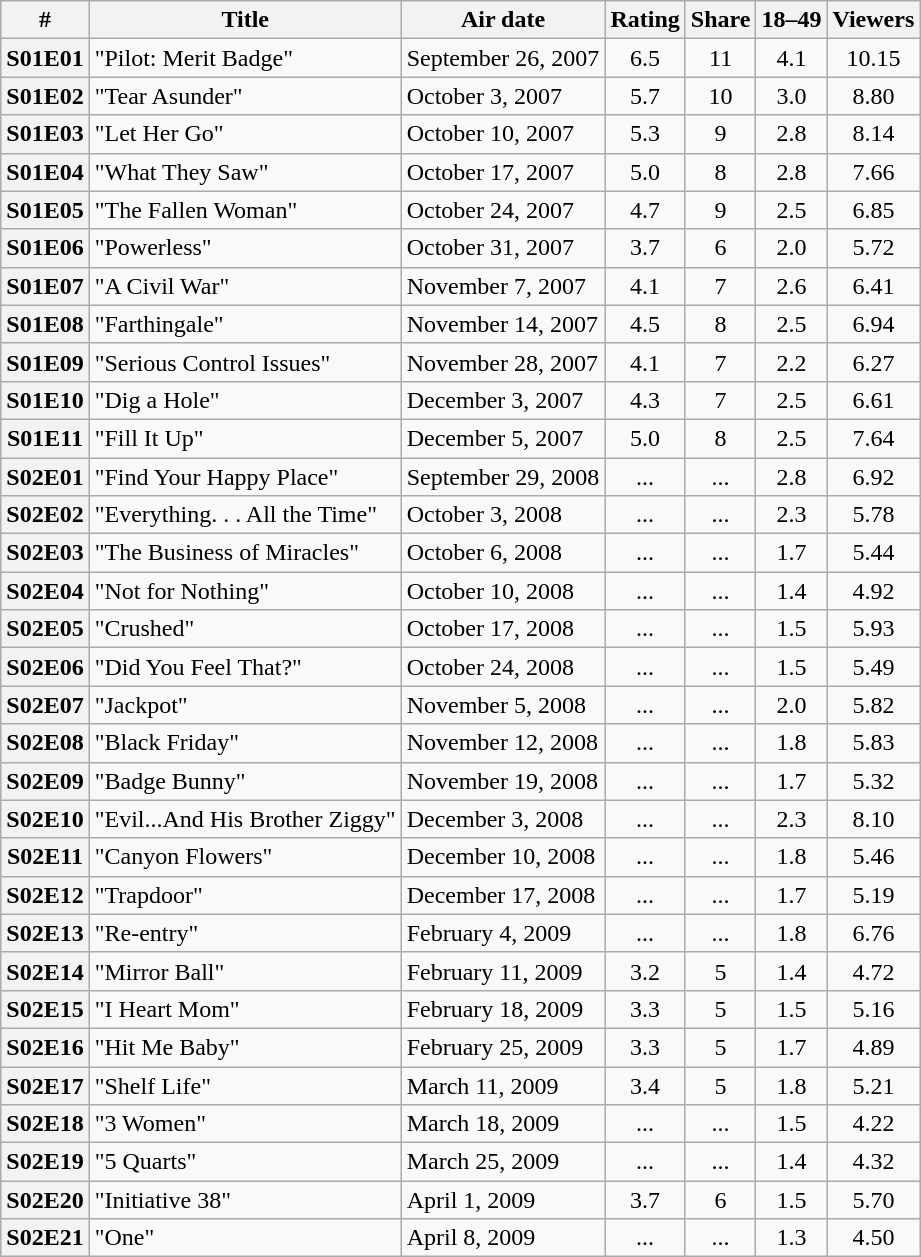<table class="sortable wikitable">
<tr>
<th>#</th>
<th>Title</th>
<th>Air date</th>
<th>Rating</th>
<th>Share</th>
<th>18–49</th>
<th>Viewers</th>
</tr>
<tr>
<th>S01E01</th>
<td>"Pilot: Merit Badge"</td>
<td>September 26, 2007</td>
<td style="text-align:center">6.5</td>
<td style="text-align:center">11</td>
<td style="text-align:center">4.1</td>
<td style="text-align:center">10.15</td>
</tr>
<tr>
<th>S01E02</th>
<td>"Tear Asunder"</td>
<td>October 3, 2007</td>
<td style="text-align:center">5.7</td>
<td style="text-align:center">10</td>
<td style="text-align:center">3.0</td>
<td style="text-align:center">8.80</td>
</tr>
<tr>
<th>S01E03</th>
<td>"Let Her Go"</td>
<td>October 10, 2007</td>
<td style="text-align:center">5.3</td>
<td style="text-align:center">9</td>
<td style="text-align:center">2.8</td>
<td style="text-align:center">8.14</td>
</tr>
<tr>
<th>S01E04</th>
<td>"What They Saw"</td>
<td>October 17, 2007</td>
<td style="text-align:center">5.0</td>
<td style="text-align:center">8</td>
<td style="text-align:center">2.8</td>
<td style="text-align:center">7.66</td>
</tr>
<tr>
<th>S01E05</th>
<td>"The Fallen Woman"</td>
<td>October 24, 2007</td>
<td style="text-align:center">4.7</td>
<td style="text-align:center">9</td>
<td style="text-align:center">2.5</td>
<td style="text-align:center">6.85</td>
</tr>
<tr>
<th>S01E06</th>
<td>"Powerless"</td>
<td>October 31, 2007</td>
<td style="text-align:center">3.7</td>
<td style="text-align:center">6</td>
<td style="text-align:center">2.0</td>
<td style="text-align:center">5.72</td>
</tr>
<tr>
<th>S01E07</th>
<td>"A Civil War"</td>
<td>November 7, 2007</td>
<td style="text-align:center">4.1</td>
<td style="text-align:center">7</td>
<td style="text-align:center">2.6</td>
<td style="text-align:center">6.41</td>
</tr>
<tr>
<th>S01E08</th>
<td>"Farthingale"</td>
<td>November 14, 2007</td>
<td style="text-align:center">4.5</td>
<td style="text-align:center">8</td>
<td style="text-align:center">2.5</td>
<td style="text-align:center">6.94</td>
</tr>
<tr>
<th>S01E09</th>
<td>"Serious Control Issues"</td>
<td>November 28, 2007</td>
<td style="text-align:center">4.1</td>
<td style="text-align:center">7</td>
<td style="text-align:center">2.2</td>
<td style="text-align:center">6.27</td>
</tr>
<tr>
<th>S01E10</th>
<td>"Dig a Hole"</td>
<td>December 3, 2007</td>
<td style="text-align:center">4.3</td>
<td style="text-align:center">7</td>
<td style="text-align:center">2.5</td>
<td style="text-align:center">6.61</td>
</tr>
<tr>
<th>S01E11</th>
<td>"Fill It Up"</td>
<td>December 5, 2007</td>
<td style="text-align:center">5.0</td>
<td style="text-align:center">8</td>
<td style="text-align:center">2.5</td>
<td style="text-align:center">7.64</td>
</tr>
<tr>
<th>S02E01</th>
<td>"Find Your Happy Place"</td>
<td>September 29, 2008</td>
<td style="text-align:center">...</td>
<td style="text-align:center">...</td>
<td style="text-align:center">2.8</td>
<td style="text-align:center">6.92</td>
</tr>
<tr>
<th>S02E02</th>
<td>"Everything. . . All the Time"</td>
<td>October 3, 2008</td>
<td style="text-align:center">...</td>
<td style="text-align:center">...</td>
<td style="text-align:center">2.3</td>
<td style="text-align:center">5.78</td>
</tr>
<tr>
<th>S02E03</th>
<td>"The Business of Miracles"</td>
<td>October 6, 2008</td>
<td style="text-align:center">...</td>
<td style="text-align:center">...</td>
<td style="text-align:center">1.7</td>
<td style="text-align:center">5.44</td>
</tr>
<tr>
<th>S02E04</th>
<td>"Not for Nothing"</td>
<td>October 10, 2008</td>
<td style="text-align:center">...</td>
<td style="text-align:center">...</td>
<td style="text-align:center">1.4</td>
<td style="text-align:center">4.92</td>
</tr>
<tr>
<th>S02E05</th>
<td>"Crushed"</td>
<td>October 17, 2008</td>
<td style="text-align:center">...</td>
<td style="text-align:center">...</td>
<td style="text-align:center">1.5</td>
<td style="text-align:center">5.93</td>
</tr>
<tr>
<th>S02E06</th>
<td>"Did You Feel That?"</td>
<td>October 24, 2008</td>
<td style="text-align:center">...</td>
<td style="text-align:center">...</td>
<td style="text-align:center">1.5</td>
<td style="text-align:center">5.49</td>
</tr>
<tr>
<th>S02E07</th>
<td>"Jackpot"</td>
<td>November 5, 2008</td>
<td style="text-align:center">...</td>
<td style="text-align:center">...</td>
<td style="text-align:center">2.0</td>
<td style="text-align:center">5.82</td>
</tr>
<tr>
<th>S02E08</th>
<td>"Black Friday"</td>
<td>November 12, 2008</td>
<td style="text-align:center">...</td>
<td style="text-align:center">...</td>
<td style="text-align:center">1.8</td>
<td style="text-align:center">5.83</td>
</tr>
<tr>
<th>S02E09</th>
<td>"Badge Bunny"</td>
<td>November 19, 2008</td>
<td style="text-align:center">...</td>
<td style="text-align:center">...</td>
<td style="text-align:center">1.7</td>
<td style="text-align:center">5.32</td>
</tr>
<tr>
<th>S02E10</th>
<td>"Evil...And His Brother Ziggy"</td>
<td>December 3, 2008</td>
<td style="text-align:center">...</td>
<td style="text-align:center">...</td>
<td style="text-align:center">2.3</td>
<td style="text-align:center">8.10</td>
</tr>
<tr>
<th>S02E11</th>
<td>"Canyon Flowers"</td>
<td>December 10, 2008</td>
<td style="text-align:center">...</td>
<td style="text-align:center">...</td>
<td style="text-align:center">1.8</td>
<td style="text-align:center">5.46</td>
</tr>
<tr>
<th>S02E12</th>
<td>"Trapdoor"</td>
<td>December 17, 2008</td>
<td style="text-align:center">...</td>
<td style="text-align:center">...</td>
<td style="text-align:center">1.7</td>
<td style="text-align:center">5.19</td>
</tr>
<tr>
<th>S02E13</th>
<td>"Re-entry"</td>
<td>February 4, 2009</td>
<td style="text-align:center">...</td>
<td style="text-align:center">...</td>
<td style="text-align:center">1.8</td>
<td style="text-align:center">6.76</td>
</tr>
<tr>
<th>S02E14</th>
<td>"Mirror Ball"</td>
<td>February 11, 2009</td>
<td style="text-align:center">3.2</td>
<td style="text-align:center">5</td>
<td style="text-align:center">1.4</td>
<td style="text-align:center">4.72</td>
</tr>
<tr>
<th>S02E15</th>
<td>"I Heart Mom"</td>
<td>February 18, 2009</td>
<td style="text-align:center">3.3</td>
<td style="text-align:center">5</td>
<td style="text-align:center">1.5</td>
<td style="text-align:center">5.16</td>
</tr>
<tr>
<th>S02E16</th>
<td>"Hit Me Baby"</td>
<td>February 25, 2009</td>
<td style="text-align:center">3.3</td>
<td style="text-align:center">5</td>
<td style="text-align:center">1.7</td>
<td style="text-align:center">4.89</td>
</tr>
<tr>
<th>S02E17</th>
<td>"Shelf Life"</td>
<td>March 11, 2009</td>
<td style="text-align:center">3.4</td>
<td style="text-align:center">5</td>
<td style="text-align:center">1.8</td>
<td style="text-align:center">5.21</td>
</tr>
<tr>
<th>S02E18</th>
<td>"3 Women"</td>
<td>March 18, 2009</td>
<td style="text-align:center">...</td>
<td style="text-align:center">...</td>
<td style="text-align:center">1.5</td>
<td style="text-align:center">4.22</td>
</tr>
<tr>
<th>S02E19</th>
<td>"5 Quarts"</td>
<td>March 25, 2009</td>
<td style="text-align:center">...</td>
<td style="text-align:center">...</td>
<td style="text-align:center">1.4</td>
<td style="text-align:center">4.32</td>
</tr>
<tr>
<th>S02E20</th>
<td>"Initiative 38"</td>
<td>April 1, 2009</td>
<td style="text-align:center">3.7</td>
<td style="text-align:center">6</td>
<td style="text-align:center">1.5</td>
<td style="text-align:center">5.70</td>
</tr>
<tr>
<th>S02E21</th>
<td>"One"</td>
<td>April 8, 2009</td>
<td style="text-align:center">...</td>
<td style="text-align:center">...</td>
<td style="text-align:center">1.3</td>
<td style="text-align:center">4.50</td>
</tr>
</table>
